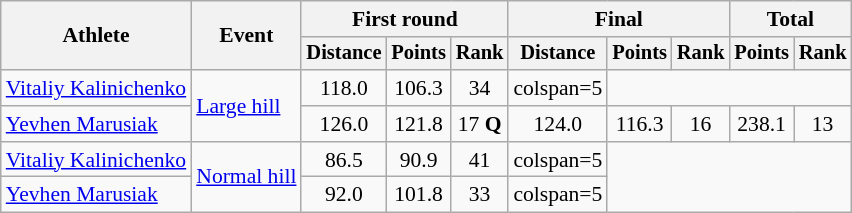<table class=wikitable style=font-size:90%;text-align:center>
<tr>
<th rowspan=2>Athlete</th>
<th rowspan=2>Event</th>
<th colspan=3>First round</th>
<th colspan=3>Final</th>
<th colspan=2>Total</th>
</tr>
<tr style=font-size:95%>
<th>Distance</th>
<th>Points</th>
<th>Rank</th>
<th>Distance</th>
<th>Points</th>
<th>Rank</th>
<th>Points</th>
<th>Rank</th>
</tr>
<tr>
<td align=left><a href='#'>Vitaliy Kalinichenko</a></td>
<td align=left rowspan=2><a href='#'>Large hill</a></td>
<td>118.0</td>
<td>106.3</td>
<td>34</td>
<td>colspan=5 </td>
</tr>
<tr>
<td align=left><a href='#'>Yevhen Marusiak</a></td>
<td>126.0</td>
<td>121.8</td>
<td>17 <strong>Q</strong></td>
<td>124.0</td>
<td>116.3</td>
<td>16</td>
<td>238.1</td>
<td>13</td>
</tr>
<tr>
<td align=left><a href='#'>Vitaliy Kalinichenko</a></td>
<td align=left rowspan=2><a href='#'>Normal hill</a></td>
<td>86.5</td>
<td>90.9</td>
<td>41</td>
<td>colspan=5 </td>
</tr>
<tr>
<td align=left><a href='#'>Yevhen Marusiak</a></td>
<td>92.0</td>
<td>101.8</td>
<td>33</td>
<td>colspan=5 </td>
</tr>
</table>
